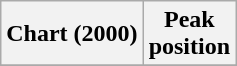<table class="wikitable plainrowheaders" style="text-align:center">
<tr>
<th>Chart (2000)</th>
<th>Peak<br>position</th>
</tr>
<tr>
</tr>
</table>
